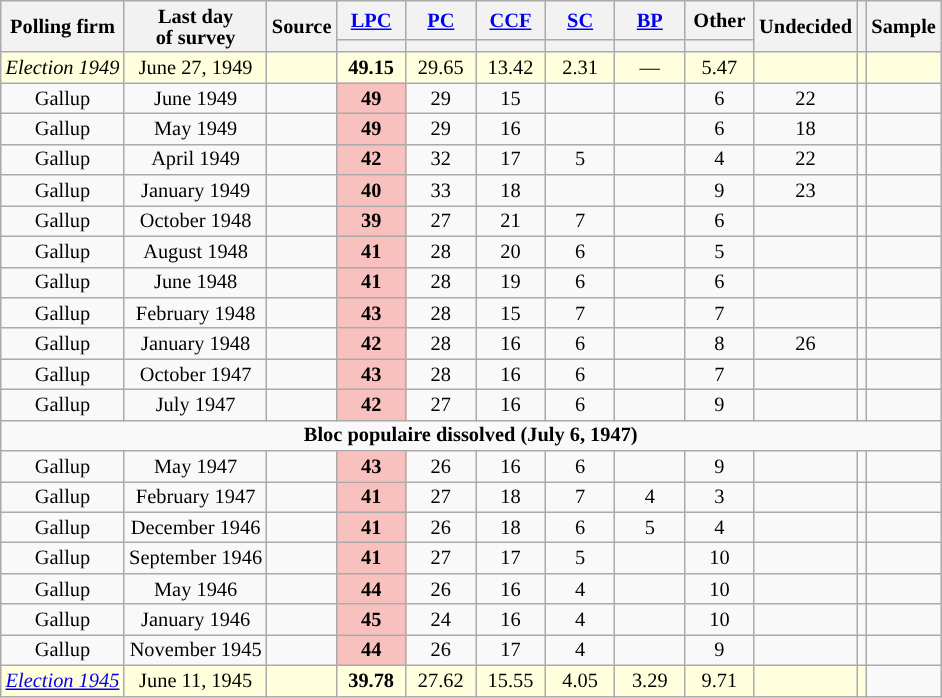<table class="wikitable sortable" style="text-align:center;font-size:85%;line-height:14px;" align="center">
<tr>
<th rowspan="2">Polling firm</th>
<th rowspan="2">Last day <br>of survey</th>
<th rowspan="2">Source</th>
<th class="unsortable" style="width:40px;"><a href='#'>LPC</a></th>
<th class="unsortable" style="width:40px;"><a href='#'>PC</a></th>
<th class="unsortable" style="width:40px;"><a href='#'>CCF</a></th>
<th class="unsortable" style="width:40px;"><a href='#'>SC</a></th>
<th class="unsortable" style="width:40px;"><a href='#'>BP</a></th>
<th class="unsortable" style="width:40px;">Other</th>
<th rowspan="2">Undecided</th>
<th rowspan="2"></th>
<th rowspan="2">Sample</th>
</tr>
<tr style="line-height:5px;">
<th style="background:"></th>
<th style="background:"></th>
<th style="background:"></th>
<th style="background:"></th>
<th style="background:"></th>
<th style="background:"></th>
</tr>
<tr>
<td style="background:#ffd;"><em>Election 1949</em></td>
<td style="background:#ffd;">June 27, 1949</td>
<td style="background:#ffd;"></td>
<td style="background:#ffd;"><strong>49.15</strong></td>
<td style="background:#ffd;">29.65</td>
<td style="background:#ffd;">13.42</td>
<td style="background:#ffd;">2.31</td>
<td style="background:#ffd;">—</td>
<td style="background:#ffd;">5.47</td>
<td style="background:#ffd;"></td>
<td style="background:#ffd;"></td>
<td style="background:#ffd;"></td>
</tr>
<tr>
<td>Gallup</td>
<td>June 1949</td>
<td></td>
<td style='background:#F8C1BE'><strong>49</strong></td>
<td>29</td>
<td>15</td>
<td></td>
<td></td>
<td>6</td>
<td>22</td>
<td></td>
<td></td>
</tr>
<tr>
<td>Gallup</td>
<td>May 1949</td>
<td></td>
<td style='background:#F8C1BE'><strong>49</strong></td>
<td>29</td>
<td>16</td>
<td></td>
<td></td>
<td>6</td>
<td>18</td>
<td></td>
<td></td>
</tr>
<tr>
<td>Gallup</td>
<td>April 1949</td>
<td></td>
<td style='background:#F8C1BE'><strong>42</strong></td>
<td>32</td>
<td>17</td>
<td>5</td>
<td></td>
<td>4</td>
<td>22</td>
<td></td>
<td></td>
</tr>
<tr>
<td>Gallup</td>
<td>January 1949</td>
<td></td>
<td style='background:#F8C1BE'><strong>40</strong></td>
<td>33</td>
<td>18</td>
<td></td>
<td></td>
<td>9</td>
<td>23</td>
<td></td>
<td></td>
</tr>
<tr>
<td>Gallup</td>
<td>October 1948</td>
<td></td>
<td style='background:#F8C1BE'><strong>39</strong></td>
<td>27</td>
<td>21</td>
<td>7</td>
<td></td>
<td>6</td>
<td></td>
<td></td>
<td></td>
</tr>
<tr>
<td>Gallup</td>
<td>August 1948</td>
<td></td>
<td style='background:#F8C1BE'><strong>41</strong></td>
<td>28</td>
<td>20</td>
<td>6</td>
<td></td>
<td>5</td>
<td></td>
<td></td>
<td></td>
</tr>
<tr>
<td>Gallup</td>
<td>June 1948</td>
<td></td>
<td style='background:#F8C1BE'><strong>41</strong></td>
<td>28</td>
<td>19</td>
<td>6</td>
<td></td>
<td>6</td>
<td></td>
<td></td>
<td></td>
</tr>
<tr>
<td>Gallup</td>
<td>February 1948</td>
<td></td>
<td style='background:#F8C1BE'><strong>43</strong></td>
<td>28</td>
<td>15</td>
<td>7</td>
<td></td>
<td>7</td>
<td></td>
<td></td>
<td></td>
</tr>
<tr>
<td>Gallup</td>
<td>January 1948</td>
<td></td>
<td style='background:#F8C1BE'><strong>42</strong></td>
<td>28</td>
<td>16</td>
<td>6</td>
<td></td>
<td>8</td>
<td>26</td>
<td></td>
<td></td>
</tr>
<tr>
<td>Gallup</td>
<td>October 1947</td>
<td></td>
<td style='background:#F8C1BE'><strong>43</strong></td>
<td>28</td>
<td>16</td>
<td>6</td>
<td></td>
<td>7</td>
<td></td>
<td></td>
<td></td>
</tr>
<tr>
<td>Gallup</td>
<td>July 1947</td>
<td></td>
<td style='background:#F8C1BE'><strong>42</strong></td>
<td>27</td>
<td>16</td>
<td>6</td>
<td></td>
<td>9</td>
<td></td>
<td></td>
<td></td>
</tr>
<tr>
<td colspan="12"><strong>Bloc populaire dissolved (July 6, 1947)</strong></td>
</tr>
<tr>
<td>Gallup</td>
<td>May 1947</td>
<td></td>
<td style='background:#F8C1BE'><strong>43</strong></td>
<td>26</td>
<td>16</td>
<td>6</td>
<td></td>
<td>9</td>
<td></td>
<td></td>
<td></td>
</tr>
<tr>
<td>Gallup</td>
<td>February 1947</td>
<td></td>
<td style='background:#F8C1BE'><strong>41</strong></td>
<td>27</td>
<td>18</td>
<td>7</td>
<td>4</td>
<td>3</td>
<td></td>
<td></td>
<td></td>
</tr>
<tr>
<td>Gallup</td>
<td>December 1946</td>
<td></td>
<td style='background:#F8C1BE'><strong>41</strong></td>
<td>26</td>
<td>18</td>
<td>6</td>
<td>5</td>
<td>4</td>
<td></td>
<td></td>
<td></td>
</tr>
<tr>
<td>Gallup</td>
<td>September 1946</td>
<td></td>
<td style='background:#F8C1BE'><strong>41</strong></td>
<td>27</td>
<td>17</td>
<td>5</td>
<td></td>
<td>10</td>
<td></td>
<td></td>
<td></td>
</tr>
<tr>
<td>Gallup</td>
<td>May 1946</td>
<td></td>
<td style='background:#F8C1BE'><strong>44</strong></td>
<td>26</td>
<td>16</td>
<td>4</td>
<td></td>
<td>10</td>
<td></td>
<td></td>
<td></td>
</tr>
<tr>
<td>Gallup</td>
<td>January 1946</td>
<td></td>
<td style='background:#F8C1BE'><strong>45</strong></td>
<td>24</td>
<td>16</td>
<td>4</td>
<td></td>
<td>10</td>
<td></td>
<td></td>
<td></td>
</tr>
<tr>
<td>Gallup</td>
<td>November 1945</td>
<td></td>
<td style='background:#F8C1BE'><strong>44</strong></td>
<td>26</td>
<td>17</td>
<td>4</td>
<td></td>
<td>9</td>
<td></td>
<td></td>
<td></td>
</tr>
<tr>
<td style="background:#ffd;"><em><a href='#'>Election 1945</a></em></td>
<td style="background:#ffd;">June 11, 1945</td>
<td style="background:#ffd;"></td>
<td style="background:#ffd;"><strong>39.78</strong></td>
<td style="background:#ffd;">27.62</td>
<td style="background:#ffd;">15.55</td>
<td style="background:#ffd;">4.05</td>
<td style="background:#ffd;">3.29</td>
<td style="background:#ffd;">9.71</td>
<td style="background:#ffd;"></td>
<td style="background:#ffd;"></td>
</tr>
</table>
